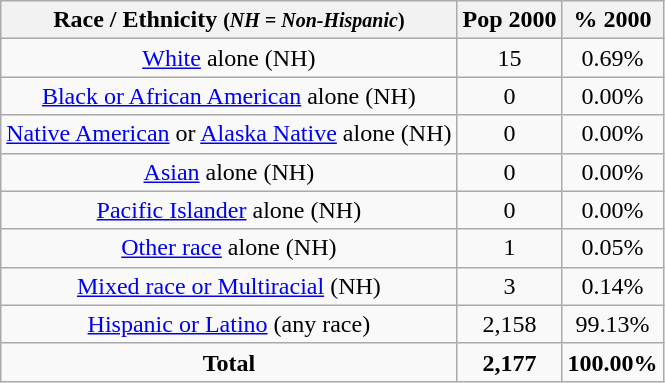<table class="wikitable" style="text-align:center;">
<tr>
<th>Race / Ethnicity <small>(<em>NH = Non-Hispanic</em>)</small></th>
<th>Pop 2000</th>
<th>% 2000</th>
</tr>
<tr>
<td><a href='#'>White</a> alone (NH)</td>
<td>15</td>
<td>0.69%</td>
</tr>
<tr>
<td><a href='#'>Black or African American</a> alone (NH)</td>
<td>0</td>
<td>0.00%</td>
</tr>
<tr>
<td><a href='#'>Native American</a> or <a href='#'>Alaska Native</a> alone (NH)</td>
<td>0</td>
<td>0.00%</td>
</tr>
<tr>
<td><a href='#'>Asian</a> alone (NH)</td>
<td>0</td>
<td>0.00%</td>
</tr>
<tr>
<td><a href='#'>Pacific Islander</a> alone (NH)</td>
<td>0</td>
<td>0.00%</td>
</tr>
<tr>
<td><a href='#'>Other race</a> alone (NH)</td>
<td>1</td>
<td>0.05%</td>
</tr>
<tr>
<td><a href='#'>Mixed race or Multiracial</a> (NH)</td>
<td>3</td>
<td>0.14%</td>
</tr>
<tr>
<td><a href='#'>Hispanic or Latino</a> (any race)</td>
<td>2,158</td>
<td>99.13%</td>
</tr>
<tr>
<td><strong>Total</strong></td>
<td><strong>2,177</strong></td>
<td><strong>100.00%</strong></td>
</tr>
</table>
